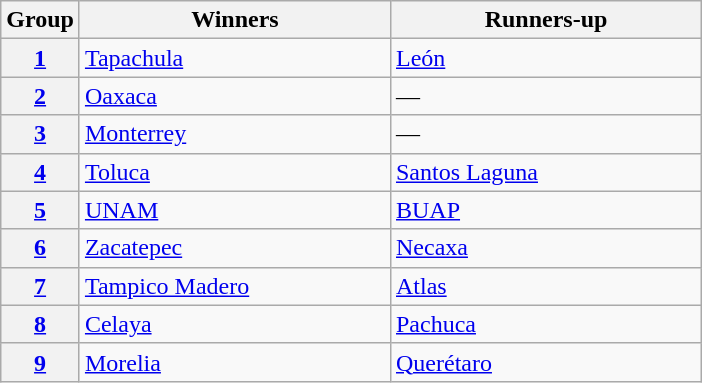<table class="wikitable">
<tr>
<th>Group</th>
<th width=200>Winners</th>
<th width=200>Runners-up</th>
</tr>
<tr>
<th><a href='#'>1</a></th>
<td><a href='#'>Tapachula</a></td>
<td><a href='#'>León</a></td>
</tr>
<tr>
<th><a href='#'>2</a></th>
<td><a href='#'>Oaxaca</a></td>
<td>—</td>
</tr>
<tr>
<th><a href='#'>3</a></th>
<td><a href='#'>Monterrey</a></td>
<td>—</td>
</tr>
<tr>
<th><a href='#'>4</a></th>
<td><a href='#'>Toluca</a></td>
<td><a href='#'>Santos Laguna</a></td>
</tr>
<tr>
<th><a href='#'>5</a></th>
<td><a href='#'>UNAM</a></td>
<td><a href='#'>BUAP</a></td>
</tr>
<tr>
<th><a href='#'>6</a></th>
<td><a href='#'>Zacatepec</a></td>
<td><a href='#'>Necaxa</a></td>
</tr>
<tr>
<th><a href='#'>7</a></th>
<td><a href='#'>Tampico Madero</a></td>
<td><a href='#'>Atlas</a></td>
</tr>
<tr>
<th><a href='#'>8</a></th>
<td><a href='#'>Celaya</a></td>
<td><a href='#'>Pachuca</a></td>
</tr>
<tr>
<th><a href='#'>9</a></th>
<td><a href='#'>Morelia</a></td>
<td><a href='#'>Querétaro</a></td>
</tr>
</table>
